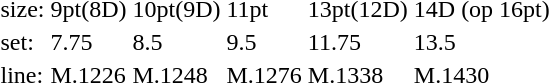<table style="margin-left:40px;">
<tr>
<td>size:</td>
<td>9pt(8D)</td>
<td>10pt(9D)</td>
<td>11pt</td>
<td>13pt(12D)</td>
<td>14D (op 16pt)</td>
</tr>
<tr>
<td>set:</td>
<td>7.75</td>
<td>8.5</td>
<td>9.5</td>
<td>11.75</td>
<td>13.5</td>
</tr>
<tr>
<td>line:</td>
<td>M.1226</td>
<td>M.1248</td>
<td>M.1276</td>
<td>M.1338</td>
<td>M.1430</td>
</tr>
</table>
